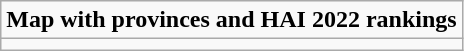<table role= "presentation" class="wikitable mw-collapsible mw-collapsed">
<tr>
<td><strong>Map with provinces and HAI 2022 rankings</strong></td>
</tr>
<tr>
<td></td>
</tr>
</table>
